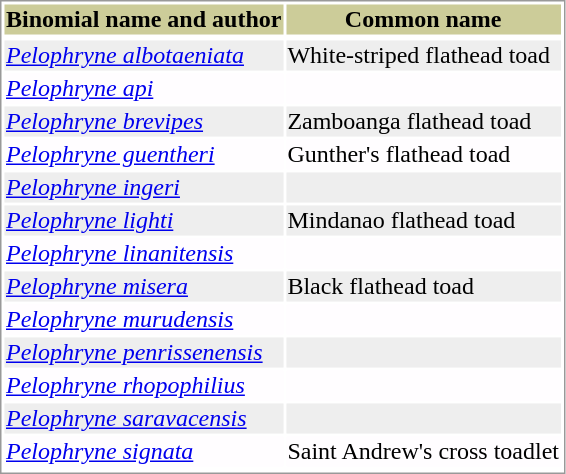<table style="text-align:left; border:1px solid #999999; ">
<tr style="background:#CCCC99; text-align: center; ">
<th>Binomial name and author</th>
<th>Common name</th>
</tr>
<tr>
</tr>
<tr style="background:#EEEEEE;">
<td><em><a href='#'>Pelophryne albotaeniata</a></em> </td>
<td>White-striped flathead toad</td>
</tr>
<tr style="background:#FFFDFF;">
<td><em><a href='#'>Pelophryne api</a></em> </td>
<td></td>
</tr>
<tr style="background:#EEEEEE;">
<td><em><a href='#'>Pelophryne brevipes</a></em> </td>
<td>Zamboanga flathead toad</td>
</tr>
<tr style="background:#FFFDFF;">
<td><em><a href='#'>Pelophryne guentheri</a></em> </td>
<td>Gunther's flathead toad</td>
</tr>
<tr style="background:#EEEEEE;">
<td><em><a href='#'>Pelophryne ingeri</a></em> </td>
<td></td>
</tr>
<tr style="background:#EEEEEE;">
<td><em><a href='#'>Pelophryne lighti</a></em> </td>
<td>Mindanao flathead toad</td>
</tr>
<tr style="background:#FFFDFF;">
<td><em><a href='#'>Pelophryne linanitensis</a></em> </td>
<td></td>
</tr>
<tr style="background:#EEEEEE;">
<td><em><a href='#'>Pelophryne misera</a></em> </td>
<td>Black flathead toad</td>
</tr>
<tr style="background:#FFFDFF;">
<td><em><a href='#'>Pelophryne murudensis</a></em> </td>
<td></td>
</tr>
<tr style="background:#EEEEEE;">
<td><em><a href='#'>Pelophryne penrissenensis</a></em> </td>
<td></td>
</tr>
<tr style="background:#FFFDFF;">
<td><em><a href='#'>Pelophryne rhopophilius</a></em> </td>
<td></td>
</tr>
<tr style="background:#EEEEEE;">
<td><em><a href='#'>Pelophryne saravacensis</a></em> </td>
<td></td>
</tr>
<tr style="background:#FFFDFF;">
<td><em><a href='#'>Pelophryne signata</a></em> </td>
<td>Saint Andrew's cross toadlet</td>
</tr>
<tr>
</tr>
</table>
